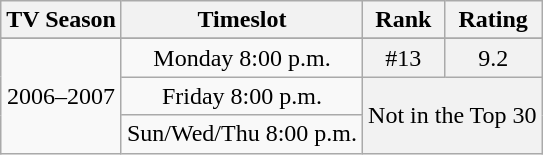<table class="wikitable">
<tr>
<th>TV Season</th>
<th>Timeslot</th>
<th>Rank</th>
<th>Rating</th>
</tr>
<tr>
</tr>
<tr style="background-color:#F9F9F9">
<th rowspan="3" style="background:#F9F9F9;text-align:center;font-weight:normal">2006–2007</th>
<th style="background:#F9F9F9;text-align:center;font-weight:normal">Monday 8:00 p.m.</th>
<th style="text-align:center;font-weight:normal;vertical-align:top">#13</th>
<th style="text-align:center;font-weight:normal;vertical-align:top">9.2</th>
</tr>
<tr style="background-color:#F9F9F9">
<th style="background:#F9F9F9;text-align:center;font-weight:normal">Friday 8:00 p.m.</th>
<th rowspan="2" colspan="2" style="text-align:center;font-weight:normal;vertical-align:center">Not in the Top 30</th>
</tr>
<tr style="background-color:#F9F9F9">
<th style="background:#F9F9F9;text-align:center;font-weight:normal">Sun/Wed/Thu 8:00 p.m.</th>
</tr>
</table>
